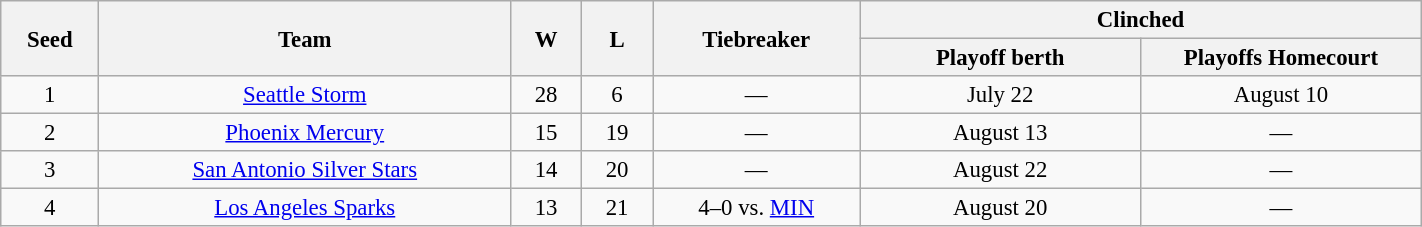<table class=wikitable style="font-size:95%; text-align:center;" width=75%>
<tr>
<th rowspan=2 width=20>Seed</th>
<th rowspan=2 width=150>Team</th>
<th rowspan=2 width=20>W</th>
<th rowspan=2 width=20>L</th>
<th rowspan=2 width=50>Tiebreaker</th>
<th colspan=4 width=200>Clinched</th>
</tr>
<tr>
<th width=100>Playoff berth</th>
<th width=100>Playoffs Homecourt</th>
</tr>
<tr>
<td>1</td>
<td><a href='#'>Seattle Storm</a></td>
<td>28</td>
<td>6</td>
<td>—</td>
<td>July 22</td>
<td>August 10</td>
</tr>
<tr>
<td>2</td>
<td><a href='#'>Phoenix Mercury</a></td>
<td>15</td>
<td>19</td>
<td>—</td>
<td>August 13</td>
<td>—</td>
</tr>
<tr>
<td>3</td>
<td><a href='#'>San Antonio Silver Stars</a></td>
<td>14</td>
<td>20</td>
<td>—</td>
<td>August 22</td>
<td>—</td>
</tr>
<tr>
<td>4</td>
<td><a href='#'>Los Angeles Sparks</a></td>
<td>13</td>
<td>21</td>
<td>4–0 vs. <a href='#'>MIN</a></td>
<td>August 20</td>
<td>—</td>
</tr>
</table>
